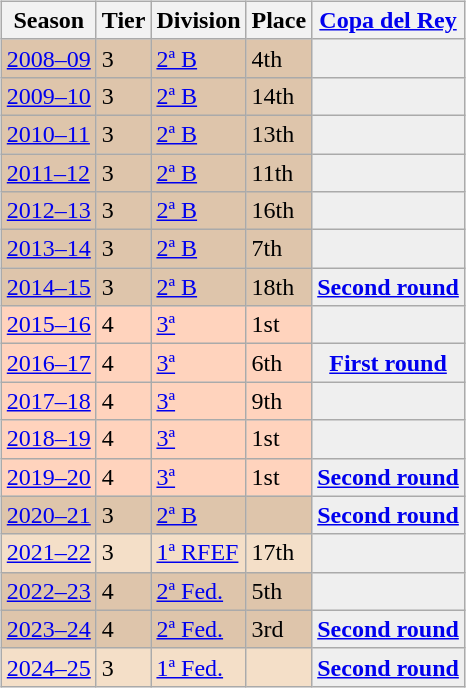<table>
<tr>
<td valign="top" width=0%><br><table class="wikitable">
<tr style="background:#f0f6fa;">
<th>Season</th>
<th>Tier</th>
<th>Division</th>
<th>Place</th>
<th><a href='#'>Copa del Rey</a></th>
</tr>
<tr>
<td style="background:#DEC5AB;"><a href='#'>2008–09</a></td>
<td style="background:#DEC5AB;">3</td>
<td style="background:#DEC5AB;"><a href='#'>2ª B</a></td>
<td style="background:#DEC5AB;">4th</td>
<th style="background:#efefef;"></th>
</tr>
<tr>
<td style="background:#DEC5AB;"><a href='#'>2009–10</a></td>
<td style="background:#DEC5AB;">3</td>
<td style="background:#DEC5AB;"><a href='#'>2ª B</a></td>
<td style="background:#DEC5AB;">14th</td>
<th style="background:#efefef;"></th>
</tr>
<tr>
<td style="background:#DEC5AB;"><a href='#'>2010–11</a></td>
<td style="background:#DEC5AB;">3</td>
<td style="background:#DEC5AB;"><a href='#'>2ª B</a></td>
<td style="background:#DEC5AB;">13th</td>
<th style="background:#efefef;"></th>
</tr>
<tr>
<td style="background:#DEC5AB;"><a href='#'>2011–12</a></td>
<td style="background:#DEC5AB;">3</td>
<td style="background:#DEC5AB;"><a href='#'>2ª B</a></td>
<td style="background:#DEC5AB;">11th</td>
<th style="background:#efefef;"></th>
</tr>
<tr>
<td style="background:#DEC5AB;"><a href='#'>2012–13</a></td>
<td style="background:#DEC5AB;">3</td>
<td style="background:#DEC5AB;"><a href='#'>2ª B</a></td>
<td style="background:#DEC5AB;">16th</td>
<th style="background:#efefef;"></th>
</tr>
<tr>
<td style="background:#DEC5AB;"><a href='#'>2013–14</a></td>
<td style="background:#DEC5AB;">3</td>
<td style="background:#DEC5AB;"><a href='#'>2ª B</a></td>
<td style="background:#DEC5AB;">7th</td>
<th style="background:#efefef;"></th>
</tr>
<tr>
<td style="background:#DEC5AB;"><a href='#'>2014–15</a></td>
<td style="background:#DEC5AB;">3</td>
<td style="background:#DEC5AB;"><a href='#'>2ª B</a></td>
<td style="background:#DEC5AB;">18th</td>
<th style="background:#efefef;"><a href='#'>Second round</a></th>
</tr>
<tr>
<td style="background:#FFD3BD;"><a href='#'>2015–16</a></td>
<td style="background:#FFD3BD;">4</td>
<td style="background:#FFD3BD;"><a href='#'>3ª</a></td>
<td style="background:#FFD3BD;">1st</td>
<th style="background:#efefef;"></th>
</tr>
<tr>
<td style="background:#FFD3BD;"><a href='#'>2016–17</a></td>
<td style="background:#FFD3BD;">4</td>
<td style="background:#FFD3BD;"><a href='#'>3ª</a></td>
<td style="background:#FFD3BD;">6th</td>
<th style="background:#efefef;"><a href='#'>First round</a></th>
</tr>
<tr>
<td style="background:#FFD3BD;"><a href='#'>2017–18</a></td>
<td style="background:#FFD3BD;">4</td>
<td style="background:#FFD3BD;"><a href='#'>3ª</a></td>
<td style="background:#FFD3BD;">9th</td>
<th style="background:#efefef;"></th>
</tr>
<tr>
<td style="background:#FFD3BD;"><a href='#'>2018–19</a></td>
<td style="background:#FFD3BD;">4</td>
<td style="background:#FFD3BD;"><a href='#'>3ª</a></td>
<td style="background:#FFD3BD;">1st</td>
<th style="background:#efefef;"></th>
</tr>
<tr>
<td style="background:#FFD3BD;"><a href='#'>2019–20</a></td>
<td style="background:#FFD3BD;">4</td>
<td style="background:#FFD3BD;"><a href='#'>3ª</a></td>
<td style="background:#FFD3BD;">1st</td>
<th style="background:#efefef;"><a href='#'>Second round</a></th>
</tr>
<tr>
<td style="background:#DEC5AB;"><a href='#'>2020–21</a></td>
<td style="background:#DEC5AB;">3</td>
<td style="background:#DEC5AB;"><a href='#'>2ª B</a></td>
<td style="background:#DEC5AB;"></td>
<th style="background:#efefef;"><a href='#'>Second round</a></th>
</tr>
<tr>
<td style="background:#F4DFC8;"><a href='#'>2021–22</a></td>
<td style="background:#F4DFC8;">3</td>
<td style="background:#F4DFC8;"><a href='#'>1ª RFEF</a></td>
<td style="background:#F4DFC8;">17th</td>
<th style="background:#efefef;"></th>
</tr>
<tr>
<td style="background:#DEC5AB;"><a href='#'>2022–23</a></td>
<td style="background:#DEC5AB;">4</td>
<td style="background:#DEC5AB;"><a href='#'>2ª Fed.</a></td>
<td style="background:#DEC5AB;">5th</td>
<th style="background:#efefef;"></th>
</tr>
<tr>
<td style="background:#DEC5AB;"><a href='#'>2023–24</a></td>
<td style="background:#DEC5AB;">4</td>
<td style="background:#DEC5AB;"><a href='#'>2ª Fed.</a></td>
<td style="background:#DEC5AB;">3rd</td>
<th style="background:#efefef;"><a href='#'>Second round</a></th>
</tr>
<tr>
<td style="background:#F4DFC8;"><a href='#'>2024–25</a></td>
<td style="background:#F4DFC8;">3</td>
<td style="background:#F4DFC8;"><a href='#'>1ª Fed.</a></td>
<td style="background:#F4DFC8;"></td>
<th style="background:#efefef;"><a href='#'>Second round</a></th>
</tr>
</table>
</td>
</tr>
</table>
